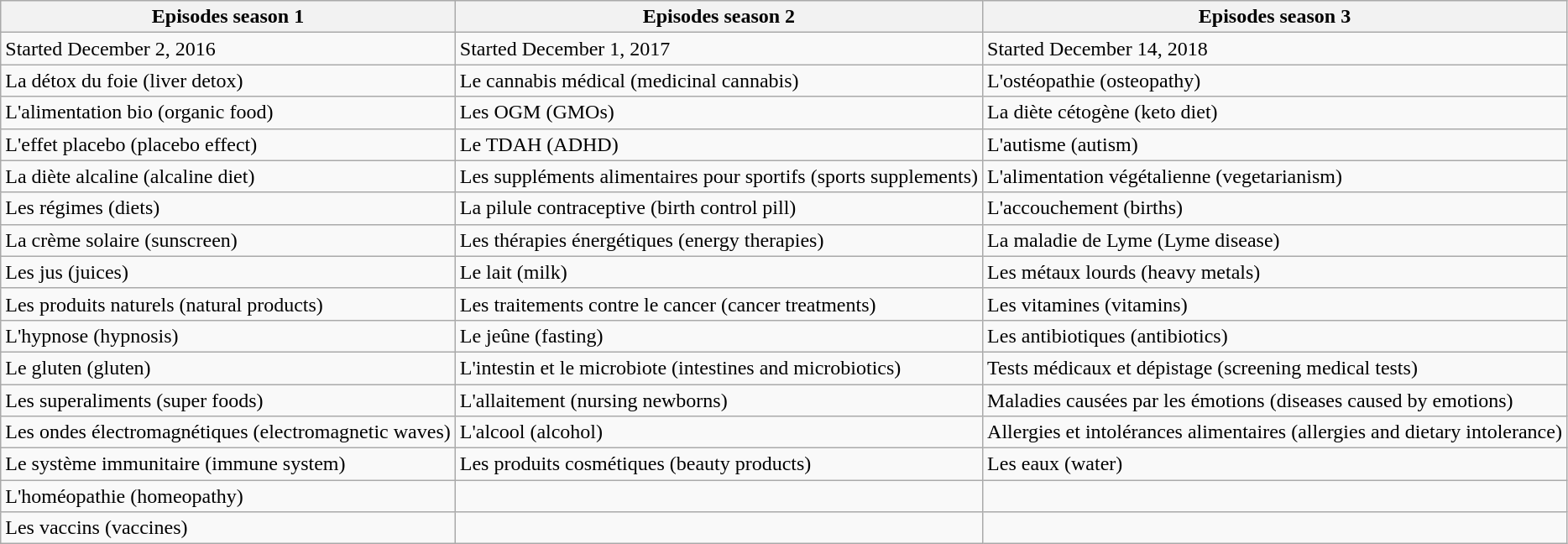<table class="wikitable">
<tr>
<th>Episodes season 1</th>
<th>Episodes season 2</th>
<th>Episodes season 3</th>
</tr>
<tr>
<td>Started December 2, 2016</td>
<td>Started December 1, 2017</td>
<td>Started December 14, 2018</td>
</tr>
<tr>
<td>La détox du foie (liver detox)</td>
<td>Le cannabis médical (medicinal cannabis)</td>
<td>L'ostéopathie (osteopathy)</td>
</tr>
<tr>
<td>L'alimentation bio (organic food)</td>
<td>Les OGM (GMOs)</td>
<td>La diète cétogène (keto diet)</td>
</tr>
<tr>
<td>L'effet placebo (placebo effect)</td>
<td>Le TDAH (ADHD)</td>
<td>L'autisme (autism)</td>
</tr>
<tr>
<td>La diète alcaline (alcaline diet)</td>
<td>Les suppléments alimentaires pour sportifs (sports supplements)</td>
<td>L'alimentation végétalienne (vegetarianism)</td>
</tr>
<tr>
<td>Les régimes (diets)</td>
<td>La pilule contraceptive (birth control pill)</td>
<td>L'accouchement (births)</td>
</tr>
<tr>
<td>La crème solaire (sunscreen)</td>
<td>Les thérapies énergétiques (energy therapies)</td>
<td>La maladie de Lyme (Lyme disease)</td>
</tr>
<tr>
<td>Les jus (juices)</td>
<td>Le lait (milk)</td>
<td>Les métaux lourds (heavy metals)</td>
</tr>
<tr>
<td>Les produits naturels (natural products)</td>
<td>Les traitements contre le cancer (cancer treatments)</td>
<td>Les vitamines (vitamins)</td>
</tr>
<tr>
<td>L'hypnose (hypnosis)</td>
<td>Le jeûne (fasting)</td>
<td>Les antibiotiques (antibiotics)</td>
</tr>
<tr>
<td>Le gluten (gluten)</td>
<td>L'intestin et le microbiote (intestines and microbiotics)</td>
<td>Tests médicaux et dépistage (screening medical tests)</td>
</tr>
<tr>
<td>Les superaliments (super foods)</td>
<td>L'allaitement (nursing newborns)</td>
<td>Maladies causées par les émotions (diseases caused by emotions)</td>
</tr>
<tr>
<td>Les ondes électromagnétiques (electromagnetic waves)</td>
<td>L'alcool (alcohol)</td>
<td>Allergies et intolérances alimentaires (allergies and dietary intolerance)</td>
</tr>
<tr>
<td>Le système immunitaire (immune system)</td>
<td>Les produits cosmétiques (beauty products)</td>
<td>Les eaux (water)</td>
</tr>
<tr>
<td>L'homéopathie (homeopathy)</td>
<td></td>
<td></td>
</tr>
<tr>
<td>Les vaccins (vaccines)</td>
<td></td>
<td></td>
</tr>
</table>
